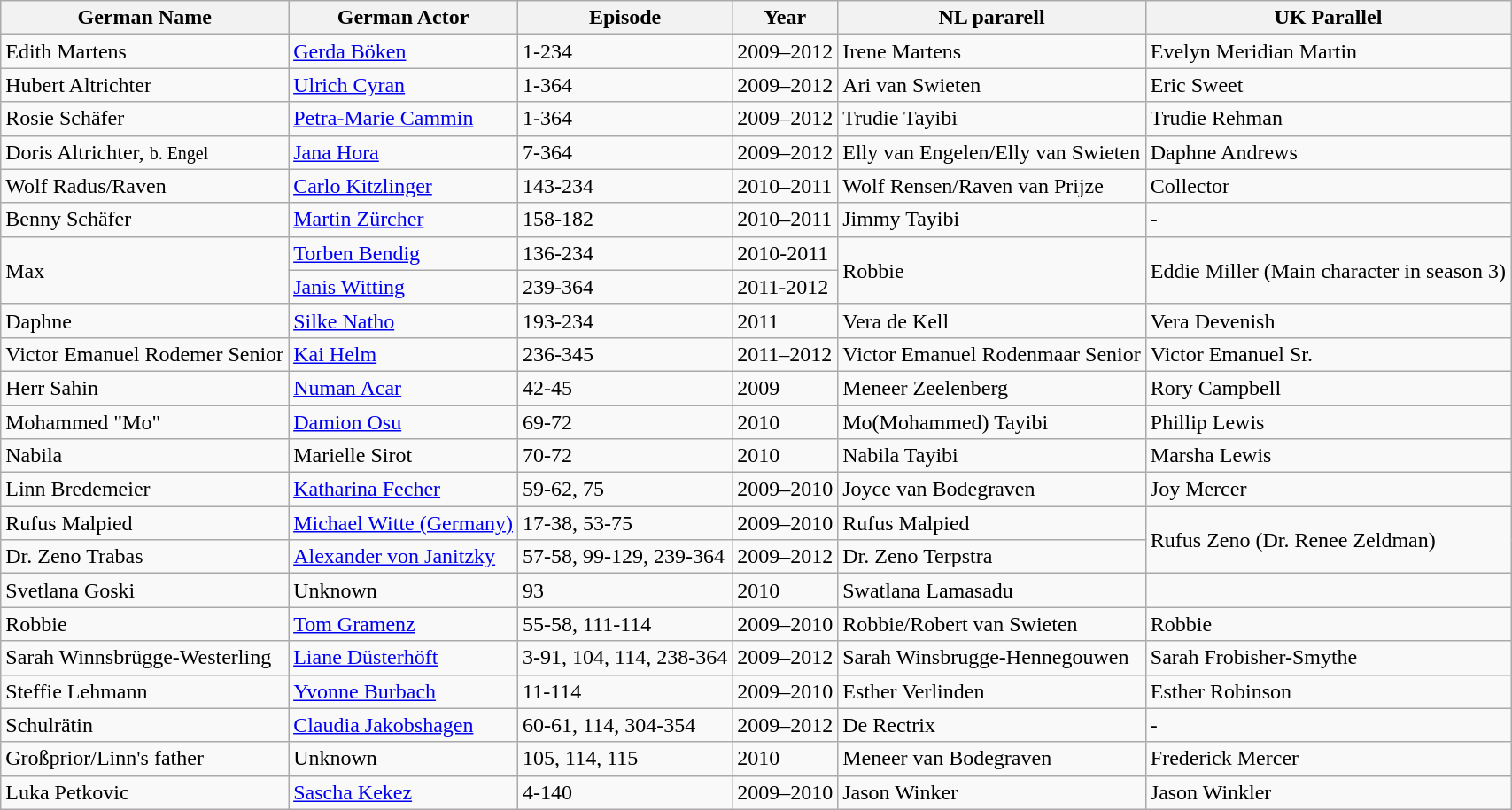<table class="wikitable">
<tr>
<th>German Name</th>
<th>German Actor</th>
<th>Episode</th>
<th>Year</th>
<th>NL pararell</th>
<th>UK Parallel</th>
</tr>
<tr>
<td>Edith Martens</td>
<td><a href='#'>Gerda Böken</a></td>
<td>1-234</td>
<td>2009–2012</td>
<td>Irene Martens</td>
<td>Evelyn Meridian Martin</td>
</tr>
<tr>
<td>Hubert Altrichter</td>
<td><a href='#'>Ulrich Cyran</a></td>
<td>1-364</td>
<td>2009–2012</td>
<td>Ari van Swieten</td>
<td>Eric Sweet</td>
</tr>
<tr>
<td>Rosie Schäfer</td>
<td><a href='#'>Petra-Marie Cammin</a></td>
<td>1-364</td>
<td>2009–2012</td>
<td>Trudie Tayibi</td>
<td>Trudie Rehman</td>
</tr>
<tr>
<td>Doris Altrichter, <small>b. Engel</small></td>
<td><a href='#'>Jana Hora</a></td>
<td>7-364</td>
<td>2009–2012</td>
<td>Elly van Engelen/Elly van Swieten</td>
<td>Daphne Andrews</td>
</tr>
<tr>
<td>Wolf Radus/Raven</td>
<td><a href='#'>Carlo Kitzlinger</a></td>
<td>143-234</td>
<td>2010–2011</td>
<td>Wolf Rensen/Raven van Prijze</td>
<td>Collector</td>
</tr>
<tr>
<td>Benny Schäfer</td>
<td><a href='#'>Martin Zürcher</a></td>
<td>158-182</td>
<td>2010–2011</td>
<td>Jimmy Tayibi</td>
<td>-</td>
</tr>
<tr>
<td rowspan="2">Max</td>
<td><a href='#'>Torben Bendig</a></td>
<td>136-234</td>
<td>2010-2011</td>
<td rowspan="2">Robbie</td>
<td rowspan="2">Eddie Miller (Main character in season 3)</td>
</tr>
<tr>
<td><a href='#'>Janis Witting</a></td>
<td>239-364</td>
<td>2011-2012</td>
</tr>
<tr>
<td>Daphne</td>
<td><a href='#'>Silke Natho</a></td>
<td>193-234</td>
<td>2011</td>
<td>Vera de Kell</td>
<td>Vera Devenish</td>
</tr>
<tr>
<td>Victor Emanuel Rodemer Senior</td>
<td><a href='#'>Kai Helm</a></td>
<td>236-345</td>
<td>2011–2012</td>
<td>Victor Emanuel Rodenmaar Senior</td>
<td>Victor Emanuel Sr.</td>
</tr>
<tr>
<td>Herr Sahin</td>
<td><a href='#'>Numan Acar</a></td>
<td>42-45</td>
<td>2009</td>
<td>Meneer Zeelenberg</td>
<td>Rory Campbell</td>
</tr>
<tr>
<td>Mohammed "Mo"</td>
<td><a href='#'>Damion Osu</a></td>
<td>69-72</td>
<td>2010</td>
<td>Mo(Mohammed) Tayibi</td>
<td>Phillip Lewis</td>
</tr>
<tr>
<td>Nabila</td>
<td>Marielle Sirot</td>
<td>70-72</td>
<td>2010</td>
<td>Nabila Tayibi</td>
<td>Marsha Lewis</td>
</tr>
<tr>
<td>Linn Bredemeier</td>
<td><a href='#'>Katharina Fecher</a></td>
<td>59-62, 75</td>
<td>2009–2010</td>
<td>Joyce van Bodegraven</td>
<td>Joy Mercer</td>
</tr>
<tr>
<td>Rufus Malpied</td>
<td><a href='#'>Michael Witte (Germany)</a></td>
<td>17-38, 53-75</td>
<td>2009–2010</td>
<td>Rufus Malpied</td>
<td rowspan="2">Rufus Zeno (Dr. Renee Zeldman)</td>
</tr>
<tr>
<td>Dr. Zeno Trabas</td>
<td><a href='#'>Alexander von Janitzky</a></td>
<td>57-58, 99-129, 239-364</td>
<td>2009–2012</td>
<td>Dr. Zeno Terpstra</td>
</tr>
<tr>
<td>Svetlana Goski</td>
<td>Unknown</td>
<td>93</td>
<td>2010</td>
<td>Swatlana Lamasadu</td>
<td></td>
</tr>
<tr>
<td>Robbie</td>
<td><a href='#'>Tom Gramenz</a></td>
<td>55-58, 111-114</td>
<td>2009–2010</td>
<td>Robbie/Robert van Swieten</td>
<td>Robbie</td>
</tr>
<tr>
<td>Sarah Winnsbrügge-Westerling</td>
<td><a href='#'>Liane Düsterhöft</a></td>
<td>3-91, 104, 114, 238-364</td>
<td>2009–2012</td>
<td>Sarah Winsbrugge-Hennegouwen</td>
<td>Sarah Frobisher-Smythe</td>
</tr>
<tr>
<td>Steffie Lehmann</td>
<td><a href='#'>Yvonne Burbach</a></td>
<td>11-114</td>
<td>2009–2010</td>
<td>Esther Verlinden</td>
<td>Esther Robinson</td>
</tr>
<tr>
<td>Schulrätin</td>
<td><a href='#'>Claudia Jakobshagen</a></td>
<td>60-61, 114, 304-354</td>
<td>2009–2012</td>
<td>De Rectrix</td>
<td>-</td>
</tr>
<tr>
<td>Großprior/Linn's father</td>
<td>Unknown</td>
<td>105, 114, 115</td>
<td>2010</td>
<td>Meneer van Bodegraven</td>
<td>Frederick Mercer</td>
</tr>
<tr>
<td>Luka Petkovic</td>
<td><a href='#'>Sascha Kekez</a></td>
<td>4-140</td>
<td>2009–2010</td>
<td>Jason Winker</td>
<td>Jason Winkler</td>
</tr>
</table>
